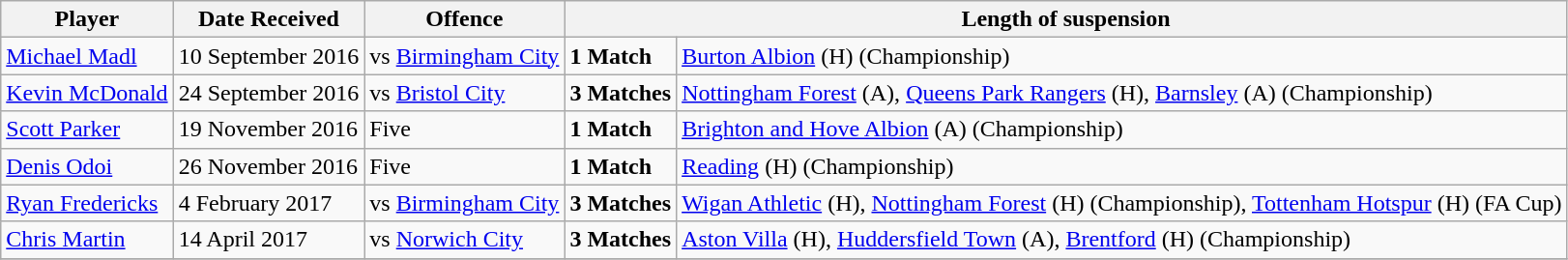<table class="wikitable">
<tr>
<th>Player</th>
<th>Date Received</th>
<th>Offence</th>
<th colspan="3">Length of suspension</th>
</tr>
<tr>
<td><a href='#'>Michael Madl</a></td>
<td>10 September 2016</td>
<td> vs <a href='#'>Birmingham City</a></td>
<td><strong>1 Match</strong></td>
<td><a href='#'>Burton Albion</a> (H) (Championship)</td>
</tr>
<tr>
<td><a href='#'>Kevin McDonald</a></td>
<td>24 September 2016</td>
<td> vs <a href='#'>Bristol City</a></td>
<td><strong>3 Matches</strong></td>
<td><a href='#'>Nottingham Forest</a> (A), <a href='#'>Queens Park Rangers</a> (H), <a href='#'>Barnsley</a> (A) (Championship)</td>
</tr>
<tr>
<td><a href='#'>Scott Parker</a></td>
<td>19 November 2016</td>
<td>Five </td>
<td><strong>1 Match</strong></td>
<td><a href='#'>Brighton and Hove Albion</a> (A) (Championship)</td>
</tr>
<tr>
<td><a href='#'>Denis Odoi</a></td>
<td>26 November 2016</td>
<td>Five </td>
<td><strong>1 Match</strong></td>
<td><a href='#'>Reading</a> (H) (Championship)</td>
</tr>
<tr>
<td><a href='#'>Ryan Fredericks</a></td>
<td>4 February 2017</td>
<td> vs <a href='#'>Birmingham City</a></td>
<td><strong>3 Matches</strong></td>
<td><a href='#'>Wigan Athletic</a> (H), <a href='#'>Nottingham Forest</a> (H) (Championship), <a href='#'>Tottenham Hotspur</a> (H) (FA Cup)</td>
</tr>
<tr>
<td><a href='#'>Chris Martin</a></td>
<td>14 April 2017</td>
<td> vs <a href='#'>Norwich City</a></td>
<td><strong>3 Matches</strong></td>
<td><a href='#'>Aston Villa</a> (H), <a href='#'>Huddersfield Town</a> (A), <a href='#'>Brentford</a> (H) (Championship)</td>
</tr>
<tr>
</tr>
</table>
